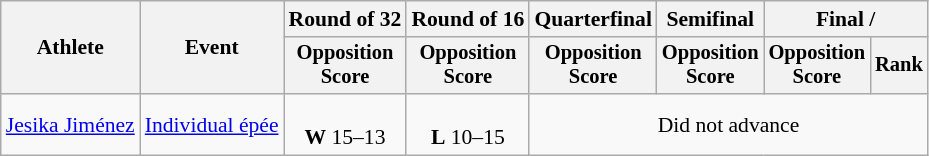<table class="wikitable" style="font-size:90%">
<tr>
<th rowspan="2">Athlete</th>
<th rowspan="2">Event</th>
<th>Round of 32</th>
<th>Round of 16</th>
<th>Quarterfinal</th>
<th>Semifinal</th>
<th colspan=2>Final / </th>
</tr>
<tr style="font-size:95%">
<th>Opposition <br> Score</th>
<th>Opposition <br> Score</th>
<th>Opposition <br> Score</th>
<th>Opposition <br> Score</th>
<th>Opposition <br> Score</th>
<th>Rank</th>
</tr>
<tr align=center>
<td align=left><a href='#'>Jesika Jiménez</a></td>
<td align=left><a href='#'>Individual épée</a></td>
<td><br><strong>W</strong> 15–13</td>
<td><br><strong>L</strong> 10–15</td>
<td colspan=4>Did not advance</td>
</tr>
</table>
